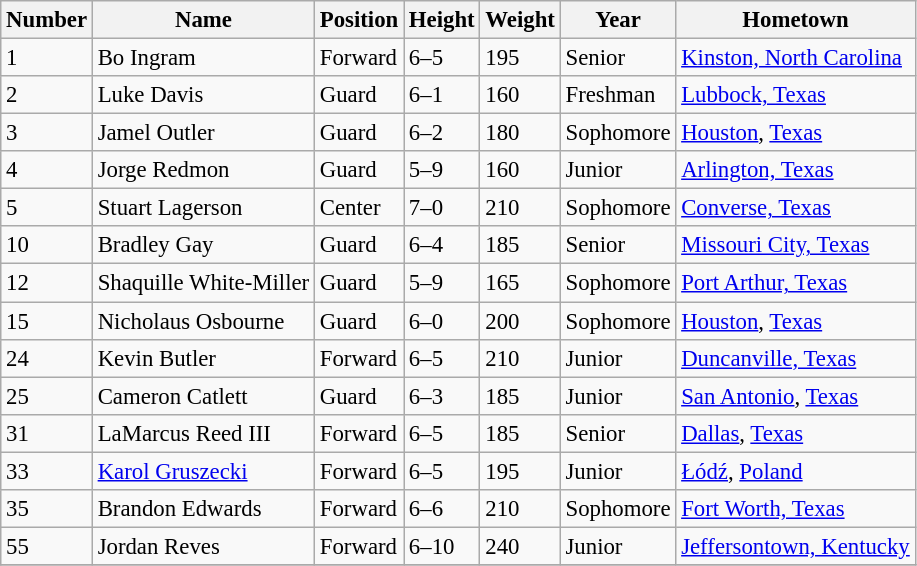<table class="wikitable" style="font-size: 95%;">
<tr>
<th>Number</th>
<th>Name</th>
<th>Position</th>
<th>Height</th>
<th>Weight</th>
<th>Year</th>
<th>Hometown</th>
</tr>
<tr>
<td>1</td>
<td>Bo Ingram</td>
<td>Forward</td>
<td>6–5</td>
<td>195</td>
<td>Senior</td>
<td><a href='#'>Kinston, North Carolina</a></td>
</tr>
<tr>
<td>2</td>
<td>Luke Davis</td>
<td>Guard</td>
<td>6–1</td>
<td>160</td>
<td>Freshman</td>
<td><a href='#'>Lubbock, Texas</a></td>
</tr>
<tr>
<td>3</td>
<td>Jamel Outler</td>
<td>Guard</td>
<td>6–2</td>
<td>180</td>
<td>Sophomore</td>
<td><a href='#'>Houston</a>, <a href='#'>Texas</a></td>
</tr>
<tr>
<td>4</td>
<td>Jorge Redmon</td>
<td>Guard</td>
<td>5–9</td>
<td>160</td>
<td>Junior</td>
<td><a href='#'>Arlington, Texas</a></td>
</tr>
<tr>
<td>5</td>
<td>Stuart Lagerson</td>
<td>Center</td>
<td>7–0</td>
<td>210</td>
<td>Sophomore</td>
<td><a href='#'>Converse, Texas</a></td>
</tr>
<tr>
<td>10</td>
<td>Bradley Gay</td>
<td>Guard</td>
<td>6–4</td>
<td>185</td>
<td>Senior</td>
<td><a href='#'>Missouri City, Texas</a></td>
</tr>
<tr>
<td>12</td>
<td>Shaquille White-Miller</td>
<td>Guard</td>
<td>5–9</td>
<td>165</td>
<td>Sophomore</td>
<td><a href='#'>Port Arthur, Texas</a></td>
</tr>
<tr>
<td>15</td>
<td>Nicholaus Osbourne</td>
<td>Guard</td>
<td>6–0</td>
<td>200</td>
<td>Sophomore</td>
<td><a href='#'>Houston</a>, <a href='#'>Texas</a></td>
</tr>
<tr>
<td>24</td>
<td>Kevin Butler</td>
<td>Forward</td>
<td>6–5</td>
<td>210</td>
<td>Junior</td>
<td><a href='#'>Duncanville, Texas</a></td>
</tr>
<tr>
<td>25</td>
<td>Cameron Catlett</td>
<td>Guard</td>
<td>6–3</td>
<td>185</td>
<td>Junior</td>
<td><a href='#'>San Antonio</a>, <a href='#'>Texas</a></td>
</tr>
<tr>
<td>31</td>
<td>LaMarcus Reed III</td>
<td>Forward</td>
<td>6–5</td>
<td>185</td>
<td>Senior</td>
<td><a href='#'>Dallas</a>, <a href='#'>Texas</a></td>
</tr>
<tr>
<td>33</td>
<td><a href='#'>Karol Gruszecki</a></td>
<td>Forward</td>
<td>6–5</td>
<td>195</td>
<td>Junior</td>
<td><a href='#'>Łódź</a>, <a href='#'>Poland</a></td>
</tr>
<tr>
<td>35</td>
<td>Brandon Edwards</td>
<td>Forward</td>
<td>6–6</td>
<td>210</td>
<td>Sophomore</td>
<td><a href='#'>Fort Worth, Texas</a></td>
</tr>
<tr>
<td>55</td>
<td>Jordan Reves</td>
<td>Forward</td>
<td>6–10</td>
<td>240</td>
<td>Junior</td>
<td><a href='#'>Jeffersontown, Kentucky</a></td>
</tr>
<tr>
</tr>
</table>
